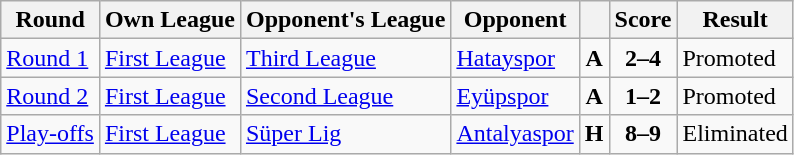<table class="wikitable" style="text-align: left;">
<tr>
<th>Round</th>
<th>Own League</th>
<th>Opponent's League</th>
<th>Opponent</th>
<th></th>
<th>Score</th>
<th>Result</th>
</tr>
<tr>
<td><a href='#'>Round 1</a></td>
<td><a href='#'>First League</a></td>
<td><a href='#'>Third League</a></td>
<td><a href='#'>Hatayspor</a></td>
<td style="text-align:center;"><strong>A</strong></td>
<td style="text-align:center;"><strong>2–4</strong></td>
<td>Promoted</td>
</tr>
<tr>
<td><a href='#'>Round 2</a></td>
<td><a href='#'>First League</a></td>
<td><a href='#'>Second League</a></td>
<td><a href='#'>Eyüpspor</a></td>
<td style="text-align:center;"><strong>A</strong></td>
<td style="text-align:center;"><strong>1–2</strong></td>
<td>Promoted</td>
</tr>
<tr>
<td><a href='#'>Play-offs</a></td>
<td><a href='#'>First League</a></td>
<td><a href='#'>Süper Lig</a></td>
<td><a href='#'>Antalyaspor</a></td>
<td style="text-align:center;"><strong>H</strong></td>
<td style="text-align:center;"><strong>8–9</strong></td>
<td>Eliminated</td>
</tr>
</table>
